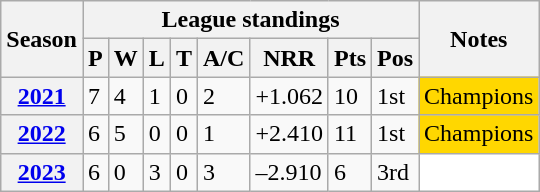<table class="wikitable sortable">
<tr>
<th scope="col" rowspan="2">Season</th>
<th scope="col" colspan="8">League standings</th>
<th scope="col" rowspan="2">Notes</th>
</tr>
<tr>
<th scope="col">P</th>
<th scope="col">W</th>
<th scope="col">L</th>
<th scope="col">T</th>
<th scope="col">A/C</th>
<th scope="col">NRR</th>
<th scope="col">Pts</th>
<th scope="col">Pos</th>
</tr>
<tr>
<th scope="row"><a href='#'>2021</a></th>
<td>7</td>
<td>4</td>
<td>1</td>
<td>0</td>
<td>2</td>
<td>+1.062</td>
<td>10</td>
<td>1st</td>
<td style="background: gold;">Champions</td>
</tr>
<tr>
<th scope="row"><a href='#'>2022</a></th>
<td>6</td>
<td>5</td>
<td>0</td>
<td>0</td>
<td>1</td>
<td>+2.410</td>
<td>11</td>
<td>1st</td>
<td style="background: gold;">Champions</td>
</tr>
<tr>
<th scope="row"><a href='#'>2023</a></th>
<td>6</td>
<td>0</td>
<td>3</td>
<td>0</td>
<td>3</td>
<td>–2.910</td>
<td>6</td>
<td>3rd</td>
<td style="background: white;"></td>
</tr>
</table>
